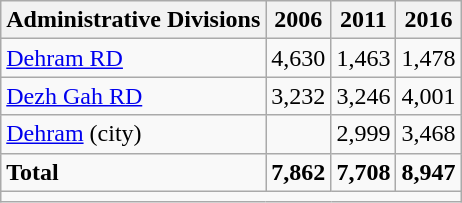<table class="wikitable">
<tr>
<th>Administrative Divisions</th>
<th>2006</th>
<th>2011</th>
<th>2016</th>
</tr>
<tr>
<td><a href='#'>Dehram RD</a></td>
<td style="text-align: right;">4,630</td>
<td style="text-align: right;">1,463</td>
<td style="text-align: right;">1,478</td>
</tr>
<tr>
<td><a href='#'>Dezh Gah RD</a></td>
<td style="text-align: right;">3,232</td>
<td style="text-align: right;">3,246</td>
<td style="text-align: right;">4,001</td>
</tr>
<tr>
<td><a href='#'>Dehram</a> (city)</td>
<td style="text-align: right;"></td>
<td style="text-align: right;">2,999</td>
<td style="text-align: right;">3,468</td>
</tr>
<tr>
<td><strong>Total</strong></td>
<td style="text-align: right;"><strong>7,862</strong></td>
<td style="text-align: right;"><strong>7,708</strong></td>
<td style="text-align: right;"><strong>8,947</strong></td>
</tr>
<tr>
<td colspan=4></td>
</tr>
</table>
